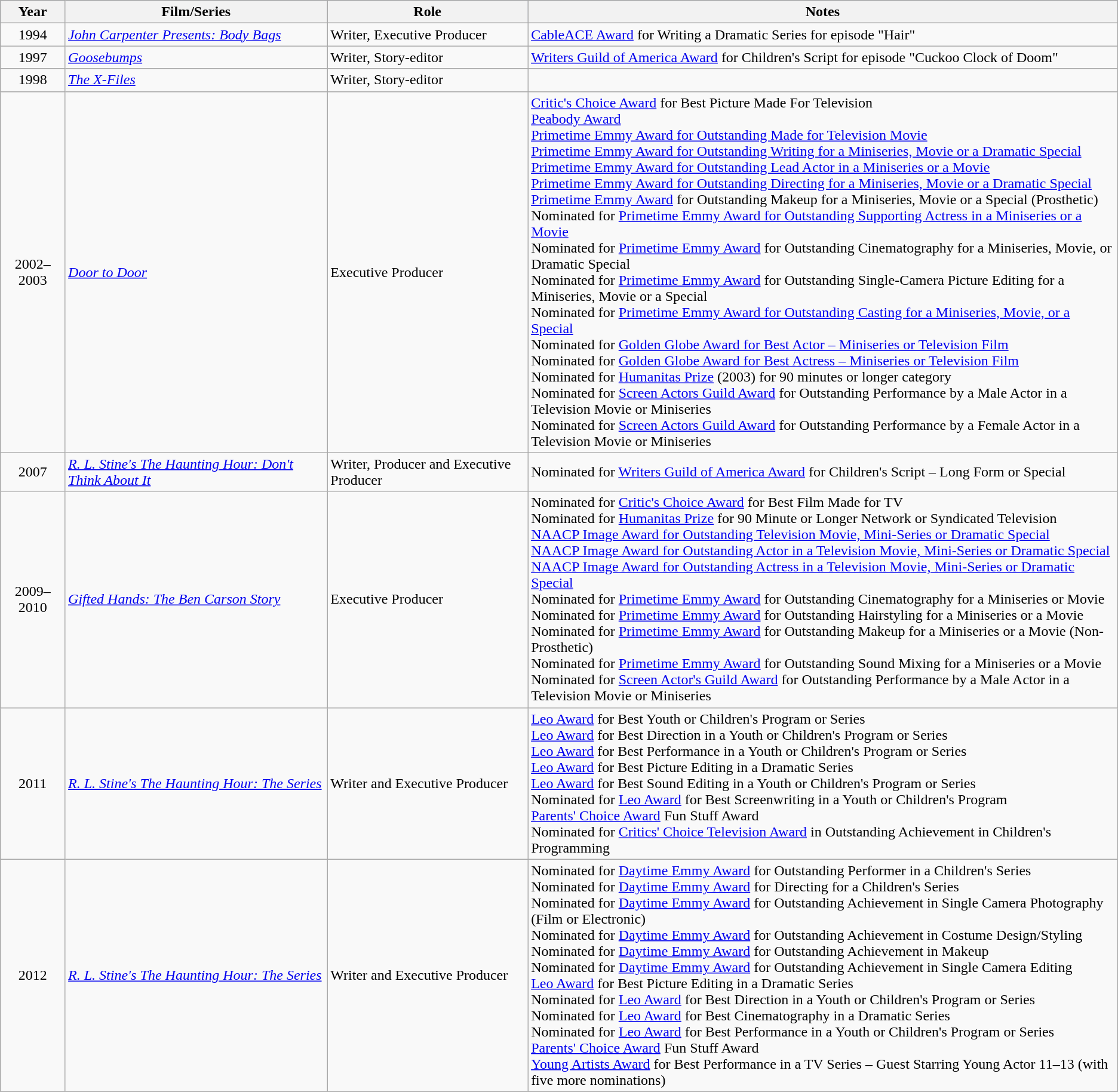<table class="wikitable">
<tr style="background:#B0C4DE;">
<th>Year</th>
<th>Film/Series</th>
<th>Role</th>
<th>Notes</th>
</tr>
<tr>
<td style="text-align:center;">1994</td>
<td><em><a href='#'>John Carpenter Presents: Body Bags</a></em></td>
<td>Writer, Executive Producer</td>
<td><a href='#'>CableACE Award</a> for Writing a Dramatic Series for episode "Hair"</td>
</tr>
<tr>
<td style="text-align:center;">1997</td>
<td><em><a href='#'>Goosebumps</a></em></td>
<td>Writer, Story-editor</td>
<td><a href='#'>Writers Guild of America Award</a> for Children's Script for episode "Cuckoo Clock of Doom"</td>
</tr>
<tr>
<td style="text-align:center;">1998</td>
<td><em><a href='#'>The X-Files</a></em></td>
<td>Writer, Story-editor</td>
<td></td>
</tr>
<tr>
<td style="text-align:center;">2002–2003</td>
<td><em><a href='#'>Door to Door</a></em></td>
<td>Executive Producer</td>
<td><a href='#'>Critic's Choice Award</a> for Best Picture Made For Television <br> <a href='#'>Peabody Award</a><br> <a href='#'>Primetime Emmy Award for Outstanding Made for Television Movie</a><br> <a href='#'>Primetime Emmy Award for Outstanding Writing for a Miniseries, Movie or a Dramatic Special</a><br> <a href='#'>Primetime Emmy Award for Outstanding Lead Actor in a Miniseries or a Movie</a> <br> <a href='#'>Primetime Emmy Award for Outstanding Directing for a Miniseries, Movie or a Dramatic Special</a> <br> <a href='#'>Primetime Emmy Award</a> for Outstanding Makeup for a Miniseries, Movie or a Special (Prosthetic) <br> Nominated for <a href='#'>Primetime Emmy Award for Outstanding Supporting Actress in a Miniseries or a Movie</a> <br> Nominated for <a href='#'>Primetime Emmy Award</a> for Outstanding Cinematography for a Miniseries, Movie, or Dramatic Special <br> Nominated for <a href='#'>Primetime Emmy Award</a> for Outstanding Single-Camera Picture Editing for a Miniseries, Movie or a Special <br> Nominated for <a href='#'>Primetime Emmy Award for Outstanding Casting for a Miniseries, Movie, or a Special</a> <br> Nominated for <a href='#'>Golden Globe Award for Best Actor – Miniseries or Television Film</a> <br> Nominated for <a href='#'>Golden Globe Award for Best Actress – Miniseries or Television Film</a> <br> Nominated for <a href='#'>Humanitas Prize</a> (2003) for 90 minutes or longer category <br>Nominated for <a href='#'>Screen Actors Guild Award</a> for Outstanding Performance by a Male Actor in a Television Movie or Miniseries <br> Nominated for <a href='#'>Screen Actors Guild Award</a> for Outstanding Performance by a Female Actor in a Television Movie or Miniseries</td>
</tr>
<tr>
<td style="text-align:center;">2007</td>
<td><em><a href='#'>R. L. Stine's The Haunting Hour: Don't Think About It</a></em></td>
<td>Writer, Producer and Executive Producer</td>
<td>Nominated for <a href='#'>Writers Guild of America Award</a> for Children's Script – Long Form or Special</td>
</tr>
<tr>
<td style="text-align:center;">2009–2010</td>
<td><em><a href='#'>Gifted Hands: The Ben Carson Story</a></em></td>
<td>Executive Producer</td>
<td>Nominated for <a href='#'>Critic's Choice Award</a> for Best Film Made for TV <br> Nominated for <a href='#'>Humanitas Prize</a> for 90 Minute or Longer Network or Syndicated Television <br> <a href='#'>NAACP Image Award for Outstanding Television Movie, Mini-Series or Dramatic Special</a> <br> <a href='#'>NAACP Image Award for Outstanding Actor in a Television Movie, Mini-Series or Dramatic Special</a> <br> <a href='#'>NAACP Image Award for Outstanding Actress in a Television Movie, Mini-Series or Dramatic Special</a> <br> Nominated for <a href='#'>Primetime Emmy Award</a> for Outstanding Cinematography for a Miniseries or Movie <br> Nominated for <a href='#'>Primetime Emmy Award</a> for Outstanding Hairstyling for a Miniseries or a Movie <br> Nominated for <a href='#'>Primetime Emmy Award</a> for Outstanding Makeup for a Miniseries or a Movie (Non-Prosthetic) <br> Nominated for <a href='#'>Primetime Emmy Award</a> for Outstanding Sound Mixing for a Miniseries or a Movie <br> Nominated for <a href='#'>Screen Actor's Guild Award</a> for Outstanding Performance by a Male Actor in a Television Movie or Miniseries</td>
</tr>
<tr>
<td style="text-align:center;">2011</td>
<td><em><a href='#'>R. L. Stine's The Haunting Hour: The Series</a></em></td>
<td>Writer and Executive Producer</td>
<td><a href='#'>Leo Award</a> for Best Youth or Children's Program or Series <br> <a href='#'>Leo Award</a> for Best Direction in a Youth or Children's Program or Series <br> <a href='#'>Leo Award</a> for Best Performance in a Youth or Children's Program or Series <br> <a href='#'>Leo Award</a> for Best Picture Editing in a Dramatic Series <br> <a href='#'>Leo Award</a> for Best Sound Editing in a Youth or Children's Program or Series <br> Nominated for <a href='#'>Leo Award</a> for Best Screenwriting in a Youth or Children's Program <br> <a href='#'>Parents' Choice Award</a> Fun Stuff Award <br> Nominated for <a href='#'>Critics' Choice Television Award</a> in Outstanding Achievement in Children's Programming <br></td>
</tr>
<tr>
<td style="text-align:center;">2012</td>
<td><em><a href='#'>R. L. Stine's The Haunting Hour: The Series</a></em></td>
<td>Writer and Executive Producer</td>
<td>Nominated for <a href='#'>Daytime Emmy Award</a> for Outstanding Performer in a Children's Series <br> Nominated for <a href='#'>Daytime Emmy Award</a> for Directing for a Children's Series <br> Nominated for <a href='#'>Daytime Emmy Award</a> for Outstanding Achievement in Single Camera Photography (Film or Electronic) <br> Nominated for <a href='#'>Daytime Emmy Award</a> for Outstanding Achievement in Costume Design/Styling <br> Nominated for <a href='#'>Daytime Emmy Award</a> for Outstanding Achievement in Makeup <br> Nominated for <a href='#'>Daytime Emmy Award</a> for Outstanding Achievement in Single Camera Editing <br> <a href='#'>Leo Award</a> for Best Picture Editing in a Dramatic Series <br> Nominated for <a href='#'>Leo Award</a> for Best Direction in a Youth or Children's Program or Series <br> Nominated for <a href='#'>Leo Award</a> for Best Cinematography in a Dramatic Series <br> Nominated for <a href='#'>Leo Award</a> for Best Performance in a Youth or Children's Program or Series <br> <a href='#'>Parents' Choice Award</a> Fun Stuff Award <br> <a href='#'>Young Artists Award</a> for Best Performance in a TV Series – Guest Starring Young Actor 11–13 (with five more nominations)</td>
</tr>
<tr>
</tr>
</table>
